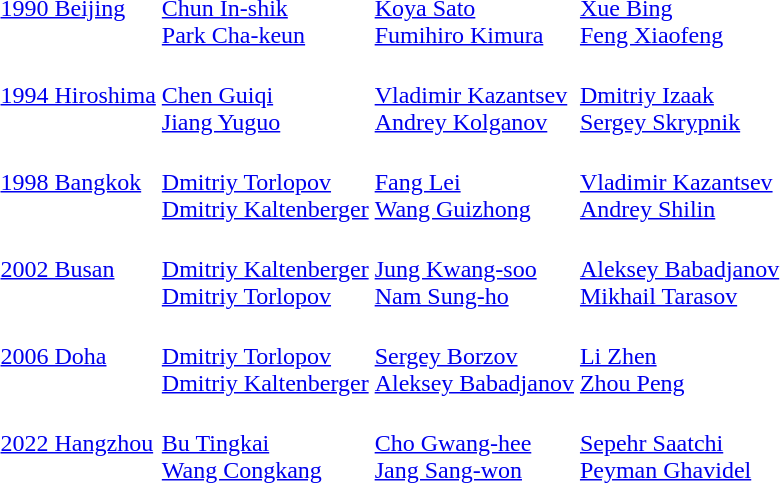<table>
<tr>
<td><a href='#'>1990 Beijing</a></td>
<td><br><a href='#'>Chun In-shik</a><br><a href='#'>Park Cha-keun</a></td>
<td><br><a href='#'>Koya Sato</a><br><a href='#'>Fumihiro Kimura</a></td>
<td><br><a href='#'>Xue Bing</a><br><a href='#'>Feng Xiaofeng</a></td>
</tr>
<tr>
<td><a href='#'>1994 Hiroshima</a></td>
<td><br><a href='#'>Chen Guiqi</a><br><a href='#'>Jiang Yuguo</a></td>
<td><br><a href='#'>Vladimir Kazantsev</a><br><a href='#'>Andrey Kolganov</a></td>
<td><br><a href='#'>Dmitriy Izaak</a><br><a href='#'>Sergey Skrypnik</a></td>
</tr>
<tr>
<td><a href='#'>1998 Bangkok</a></td>
<td><br><a href='#'>Dmitriy Torlopov</a><br><a href='#'>Dmitriy Kaltenberger</a></td>
<td><br><a href='#'>Fang Lei</a><br><a href='#'>Wang Guizhong</a></td>
<td><br><a href='#'>Vladimir Kazantsev</a><br><a href='#'>Andrey Shilin</a></td>
</tr>
<tr>
<td><a href='#'>2002 Busan</a></td>
<td><br><a href='#'>Dmitriy Kaltenberger</a><br><a href='#'>Dmitriy Torlopov</a></td>
<td><br><a href='#'>Jung Kwang-soo</a><br><a href='#'>Nam Sung-ho</a></td>
<td><br><a href='#'>Aleksey Babadjanov</a><br><a href='#'>Mikhail Tarasov</a></td>
</tr>
<tr>
<td><a href='#'>2006 Doha</a></td>
<td><br><a href='#'>Dmitriy Torlopov</a><br><a href='#'>Dmitriy Kaltenberger</a></td>
<td><br><a href='#'>Sergey Borzov</a><br><a href='#'>Aleksey Babadjanov</a></td>
<td><br><a href='#'>Li Zhen</a><br><a href='#'>Zhou Peng</a></td>
</tr>
<tr>
<td><a href='#'>2022 Hangzhou</a></td>
<td><br><a href='#'>Bu Tingkai</a><br><a href='#'>Wang Congkang</a></td>
<td><br><a href='#'>Cho Gwang-hee</a><br><a href='#'>Jang Sang-won</a></td>
<td><br><a href='#'>Sepehr Saatchi</a><br><a href='#'>Peyman Ghavidel</a></td>
</tr>
</table>
